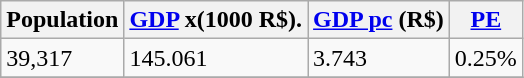<table class="wikitable" border="1">
<tr>
<th>Population</th>
<th><a href='#'>GDP</a> x(1000 R$).</th>
<th><a href='#'>GDP pc</a> (R$)</th>
<th><a href='#'>PE</a></th>
</tr>
<tr>
<td>39,317</td>
<td>145.061</td>
<td>3.743</td>
<td>0.25%</td>
</tr>
<tr>
</tr>
</table>
